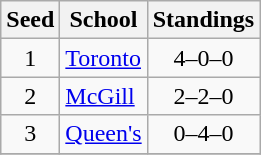<table class="wikitable">
<tr>
<th>Seed</th>
<th>School</th>
<th>Standings</th>
</tr>
<tr>
<td align=center>1</td>
<td><a href='#'>Toronto</a></td>
<td align=center>4–0–0</td>
</tr>
<tr>
<td align=center>2</td>
<td><a href='#'>McGill</a></td>
<td align=center>2–2–0</td>
</tr>
<tr>
<td align=center>3</td>
<td><a href='#'>Queen's</a></td>
<td align=center>0–4–0</td>
</tr>
<tr>
</tr>
</table>
